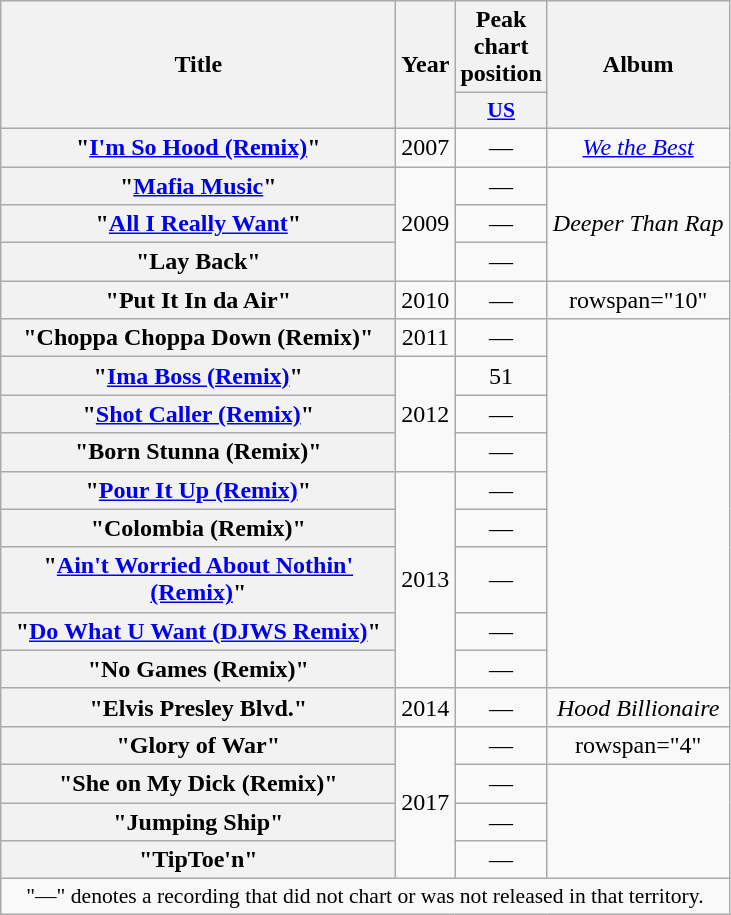<table class="wikitable plainrowheaders" style="text-align:center;">
<tr>
<th scope="col" rowspan="2" style="width:16em;">Title</th>
<th scope="col" rowspan="2">Year</th>
<th scope="col" colspan="1">Peak chart position</th>
<th scope="col" rowspan="2">Album</th>
</tr>
<tr>
<th scope="col" style="width:3em;font-size:90%;"><a href='#'>US</a><br></th>
</tr>
<tr>
<th scope="row">"<a href='#'>I'm So Hood (Remix)</a>"<br></th>
<td>2007</td>
<td>—</td>
<td><em><a href='#'>We the Best</a></em></td>
</tr>
<tr>
<th scope="row">"<a href='#'>Mafia Music</a>"</th>
<td rowspan="3">2009</td>
<td>—</td>
<td rowspan="3"><em>Deeper Than Rap</em></td>
</tr>
<tr>
<th scope="row">"<a href='#'>All I Really Want</a>"<br></th>
<td>—</td>
</tr>
<tr>
<th scope="row">"Lay Back"<br></th>
<td>—</td>
</tr>
<tr>
<th scope="row">"Put It In da Air"<br></th>
<td>2010</td>
<td>—</td>
<td>rowspan="10" </td>
</tr>
<tr>
<th scope="row">"Choppa Choppa Down (Remix)"<br></th>
<td>2011</td>
<td>—</td>
</tr>
<tr>
<th scope="row">"<a href='#'>Ima Boss (Remix)</a>"<br></th>
<td rowspan="3">2012</td>
<td>51</td>
</tr>
<tr>
<th scope="row">"<a href='#'>Shot Caller (Remix)</a>"<br></th>
<td>—</td>
</tr>
<tr>
<th scope="row">"Born Stunna (Remix)"<br></th>
<td>—</td>
</tr>
<tr>
<th scope="row">"<a href='#'>Pour It Up (Remix)</a>"<br></th>
<td rowspan="5">2013</td>
<td>—</td>
</tr>
<tr>
<th scope="row">"Colombia (Remix)"<br></th>
<td>—</td>
</tr>
<tr>
<th scope="row">"<a href='#'>Ain't Worried About Nothin' (Remix)</a>"<br></th>
<td>—</td>
</tr>
<tr>
<th scope="row">"<a href='#'>Do What U Want (DJWS Remix)</a>"<br></th>
<td>—</td>
</tr>
<tr>
<th scope="row">"No Games (Remix)"<br></th>
<td>—</td>
</tr>
<tr>
<th scope="row">"Elvis Presley Blvd."<br></th>
<td>2014</td>
<td>—</td>
<td><em>Hood Billionaire</em></td>
</tr>
<tr>
<th scope="row">"Glory of War"<br></th>
<td rowspan="4">2017</td>
<td>—</td>
<td>rowspan="4" </td>
</tr>
<tr>
<th scope="row">"She on My Dick (Remix)"<br></th>
<td>—</td>
</tr>
<tr>
<th scope="row">"Jumping Ship"</th>
<td>—</td>
</tr>
<tr>
<th scope="row">"TipToe'n"</th>
<td>—</td>
</tr>
<tr>
<td colspan="14" style="font-size:90%">"—" denotes a recording that did not chart or was not released in that territory.</td>
</tr>
</table>
